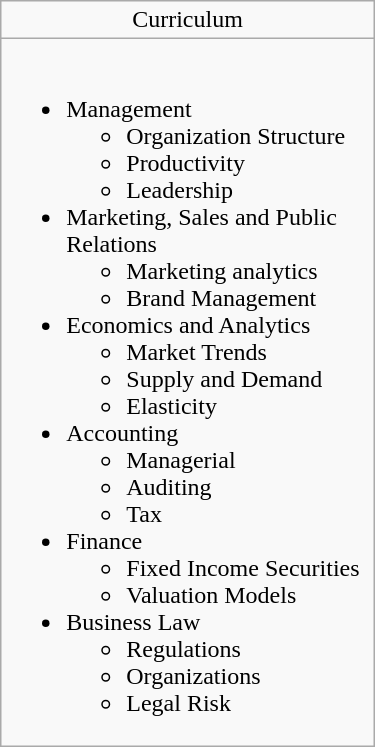<table class="wikitable floatright" | width="250">
<tr style="text-align:center;">
<td>Curriculum</td>
</tr>
<tr>
<td><br><ul><li>Management<ul><li>Organization Structure</li><li>Productivity</li><li>Leadership</li></ul></li><li>Marketing, Sales and Public Relations<ul><li>Marketing analytics</li><li>Brand Management</li></ul></li><li>Economics and Analytics<ul><li>Market Trends</li><li>Supply and Demand</li><li>Elasticity</li></ul></li><li>Accounting<ul><li>Managerial</li><li>Auditing</li><li>Tax</li></ul></li><li>Finance<ul><li>Fixed Income Securities</li><li>Valuation Models</li></ul></li><li>Business Law<ul><li>Regulations</li><li>Organizations</li><li>Legal Risk</li></ul></li></ul></td>
</tr>
</table>
